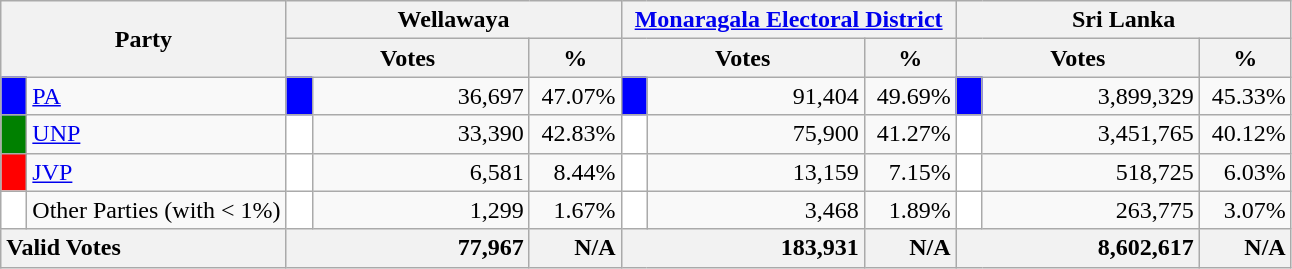<table class="wikitable">
<tr>
<th colspan="2" width="144px"rowspan="2">Party</th>
<th colspan="3" width="216px">Wellawaya</th>
<th colspan="3" width="216px"><a href='#'>Monaragala Electoral District</a></th>
<th colspan="3" width="216px">Sri Lanka</th>
</tr>
<tr>
<th colspan="2" width="144px">Votes</th>
<th>%</th>
<th colspan="2" width="144px">Votes</th>
<th>%</th>
<th colspan="2" width="144px">Votes</th>
<th>%</th>
</tr>
<tr>
<td style="background-color:blue;" width="10px"></td>
<td style="text-align:left;"><a href='#'>PA</a></td>
<td style="background-color:blue;" width="10px"></td>
<td style="text-align:right;">36,697</td>
<td style="text-align:right;">47.07%</td>
<td style="background-color:blue;" width="10px"></td>
<td style="text-align:right;">91,404</td>
<td style="text-align:right;">49.69%</td>
<td style="background-color:blue;" width="10px"></td>
<td style="text-align:right;">3,899,329</td>
<td style="text-align:right;">45.33%</td>
</tr>
<tr>
<td style="background-color:green;" width="10px"></td>
<td style="text-align:left;"><a href='#'>UNP</a></td>
<td style="background-color:white;" width="10px"></td>
<td style="text-align:right;">33,390</td>
<td style="text-align:right;">42.83%</td>
<td style="background-color:white;" width="10px"></td>
<td style="text-align:right;">75,900</td>
<td style="text-align:right;">41.27%</td>
<td style="background-color:white;" width="10px"></td>
<td style="text-align:right;">3,451,765</td>
<td style="text-align:right;">40.12%</td>
</tr>
<tr>
<td style="background-color:red;" width="10px"></td>
<td style="text-align:left;"><a href='#'>JVP</a></td>
<td style="background-color:white;" width="10px"></td>
<td style="text-align:right;">6,581</td>
<td style="text-align:right;">8.44%</td>
<td style="background-color:white;" width="10px"></td>
<td style="text-align:right;">13,159</td>
<td style="text-align:right;">7.15%</td>
<td style="background-color:white;" width="10px"></td>
<td style="text-align:right;">518,725</td>
<td style="text-align:right;">6.03%</td>
</tr>
<tr>
<td style="background-color:white;" width="10px"></td>
<td style="text-align:left;">Other Parties (with < 1%)</td>
<td style="background-color:white;" width="10px"></td>
<td style="text-align:right;">1,299</td>
<td style="text-align:right;">1.67%</td>
<td style="background-color:white;" width="10px"></td>
<td style="text-align:right;">3,468</td>
<td style="text-align:right;">1.89%</td>
<td style="background-color:white;" width="10px"></td>
<td style="text-align:right;">263,775</td>
<td style="text-align:right;">3.07%</td>
</tr>
<tr>
<th colspan="2" width="144px"style="text-align:left;">Valid Votes</th>
<th style="text-align:right;"colspan="2" width="144px">77,967</th>
<th style="text-align:right;">N/A</th>
<th style="text-align:right;"colspan="2" width="144px">183,931</th>
<th style="text-align:right;">N/A</th>
<th style="text-align:right;"colspan="2" width="144px">8,602,617</th>
<th style="text-align:right;">N/A</th>
</tr>
</table>
